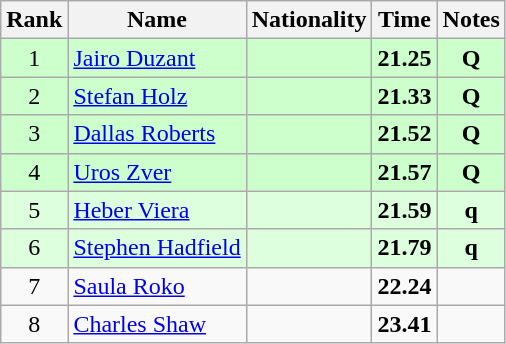<table class="wikitable sortable" style="text-align:center">
<tr>
<th>Rank</th>
<th>Name</th>
<th>Nationality</th>
<th>Time</th>
<th>Notes</th>
</tr>
<tr bgcolor=ccffcc>
<td>1</td>
<td align=left><a href='#'>Jairo Duzant</a></td>
<td align=left></td>
<td><strong>21.25</strong></td>
<td><strong>Q</strong></td>
</tr>
<tr bgcolor=ccffcc>
<td>2</td>
<td align=left><a href='#'>Stefan Holz</a></td>
<td align=left></td>
<td><strong>21.33</strong></td>
<td><strong>Q</strong></td>
</tr>
<tr bgcolor=ccffcc>
<td>3</td>
<td align=left><a href='#'>Dallas Roberts</a></td>
<td align=left></td>
<td><strong>21.52</strong></td>
<td><strong>Q</strong></td>
</tr>
<tr bgcolor=ccffcc>
<td>4</td>
<td align=left><a href='#'>Uros Zver</a></td>
<td align=left></td>
<td><strong>21.57</strong></td>
<td><strong>Q</strong></td>
</tr>
<tr bgcolor=ddffdd>
<td>5</td>
<td align=left><a href='#'>Heber Viera</a></td>
<td align=left></td>
<td><strong>21.59</strong></td>
<td><strong>q</strong></td>
</tr>
<tr bgcolor=ddffdd>
<td>6</td>
<td align=left><a href='#'>Stephen Hadfield</a></td>
<td align=left></td>
<td><strong>21.79</strong></td>
<td><strong>q</strong></td>
</tr>
<tr>
<td>7</td>
<td align=left><a href='#'>Saula Roko</a></td>
<td align=left></td>
<td><strong>22.24</strong></td>
<td></td>
</tr>
<tr>
<td>8</td>
<td align=left><a href='#'>Charles Shaw</a></td>
<td align=left></td>
<td><strong>23.41</strong></td>
<td></td>
</tr>
</table>
